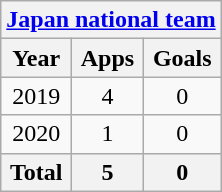<table class="wikitable" style="font-size:100%; text-align: center;">
<tr>
<th colspan=3><a href='#'>Japan national team</a></th>
</tr>
<tr>
<th>Year</th>
<th>Apps</th>
<th>Goals</th>
</tr>
<tr>
<td>2019</td>
<td>4</td>
<td>0</td>
</tr>
<tr>
<td>2020</td>
<td>1</td>
<td>0</td>
</tr>
<tr>
<th>Total</th>
<th>5</th>
<th>0</th>
</tr>
</table>
